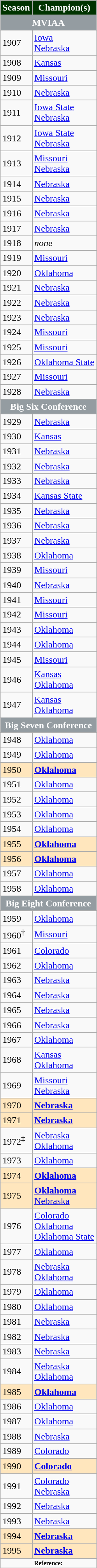<table class="wikitable">
<tr>
<th style="background:#003300;color:white;">Season</th>
<th style="background:#003300;color:white;">Champion(s)</th>
</tr>
<tr>
<th colspan="3" style="background:#949CA1;color:white;"><strong>MVIAA</strong></th>
</tr>
<tr>
<td>1907</td>
<td><a href='#'>Iowa</a><br><a href='#'>Nebraska</a></td>
</tr>
<tr>
<td>1908</td>
<td><a href='#'>Kansas</a></td>
</tr>
<tr>
<td>1909</td>
<td><a href='#'>Missouri</a></td>
</tr>
<tr>
<td>1910</td>
<td><a href='#'>Nebraska</a></td>
</tr>
<tr>
<td>1911</td>
<td><a href='#'>Iowa State</a><br><a href='#'>Nebraska</a></td>
</tr>
<tr>
<td>1912</td>
<td><a href='#'>Iowa State</a><br><a href='#'>Nebraska</a></td>
</tr>
<tr>
<td>1913</td>
<td><a href='#'>Missouri</a><br><a href='#'>Nebraska</a></td>
</tr>
<tr>
<td>1914</td>
<td><a href='#'>Nebraska</a></td>
</tr>
<tr>
<td>1915</td>
<td><a href='#'>Nebraska</a></td>
</tr>
<tr>
<td>1916</td>
<td><a href='#'>Nebraska</a></td>
</tr>
<tr>
<td>1917</td>
<td><a href='#'>Nebraska</a></td>
</tr>
<tr>
<td>1918</td>
<td><em>none</em></td>
</tr>
<tr>
<td>1919</td>
<td><a href='#'>Missouri</a></td>
</tr>
<tr>
<td>1920</td>
<td><a href='#'>Oklahoma</a></td>
</tr>
<tr>
<td>1921</td>
<td><a href='#'>Nebraska</a></td>
</tr>
<tr>
<td>1922</td>
<td><a href='#'>Nebraska</a></td>
</tr>
<tr>
<td>1923</td>
<td><a href='#'>Nebraska</a></td>
</tr>
<tr>
<td>1924</td>
<td><a href='#'>Missouri</a></td>
</tr>
<tr>
<td>1925</td>
<td><a href='#'>Missouri</a></td>
</tr>
<tr>
<td>1926</td>
<td><a href='#'>Oklahoma State</a></td>
</tr>
<tr>
<td>1927</td>
<td><a href='#'>Missouri</a></td>
</tr>
<tr>
<td>1928</td>
<td><a href='#'>Nebraska</a></td>
</tr>
<tr>
<th colspan="2" style="background:#949CA1;color:white;"><strong>Big Six Conference</strong></th>
</tr>
<tr>
<td>1929</td>
<td><a href='#'>Nebraska</a></td>
</tr>
<tr>
<td>1930</td>
<td><a href='#'>Kansas</a></td>
</tr>
<tr>
<td>1931</td>
<td><a href='#'>Nebraska</a></td>
</tr>
<tr>
<td>1932</td>
<td><a href='#'>Nebraska</a></td>
</tr>
<tr>
<td>1933</td>
<td><a href='#'>Nebraska</a></td>
</tr>
<tr>
<td>1934</td>
<td><a href='#'>Kansas State</a></td>
</tr>
<tr>
<td>1935</td>
<td><a href='#'>Nebraska</a></td>
</tr>
<tr>
<td>1936</td>
<td><a href='#'>Nebraska</a></td>
</tr>
<tr>
<td>1937</td>
<td><a href='#'>Nebraska</a></td>
</tr>
<tr>
<td>1938</td>
<td><a href='#'>Oklahoma</a></td>
</tr>
<tr>
<td>1939</td>
<td><a href='#'>Missouri</a></td>
</tr>
<tr>
<td>1940</td>
<td><a href='#'>Nebraska</a></td>
</tr>
<tr>
<td>1941</td>
<td><a href='#'>Missouri</a></td>
</tr>
<tr>
<td>1942</td>
<td><a href='#'>Missouri</a></td>
</tr>
<tr>
<td>1943</td>
<td><a href='#'>Oklahoma</a></td>
</tr>
<tr>
<td>1944</td>
<td><a href='#'>Oklahoma</a></td>
</tr>
<tr>
<td>1945</td>
<td><a href='#'>Missouri</a></td>
</tr>
<tr>
<td>1946</td>
<td><a href='#'>Kansas</a><br><a href='#'>Oklahoma</a></td>
</tr>
<tr>
<td>1947</td>
<td><a href='#'>Kansas</a><br><a href='#'>Oklahoma</a></td>
</tr>
<tr>
<th colspan="2" style="background:#949CA1;color:white;"><strong>Big Seven Conference</strong></th>
</tr>
<tr>
<td>1948</td>
<td><a href='#'>Oklahoma</a></td>
</tr>
<tr>
<td>1949</td>
<td><a href='#'>Oklahoma</a></td>
</tr>
<tr>
<td bgcolor="#FFE6BD">1950</td>
<td bgcolor="#FFE6BD"><strong><a href='#'>Oklahoma</a></strong></td>
</tr>
<tr>
<td>1951</td>
<td><a href='#'>Oklahoma</a></td>
</tr>
<tr>
<td>1952</td>
<td><a href='#'>Oklahoma</a></td>
</tr>
<tr>
<td>1953</td>
<td><a href='#'>Oklahoma</a></td>
</tr>
<tr>
<td>1954</td>
<td><a href='#'>Oklahoma</a></td>
</tr>
<tr>
<td bgcolor="#FFE6BD">1955</td>
<td bgcolor="#FFE6BD"><strong><a href='#'>Oklahoma</a></strong></td>
</tr>
<tr>
<td bgcolor="#FFE6BD">1956</td>
<td bgcolor="#FFE6BD"><strong><a href='#'>Oklahoma</a></strong></td>
</tr>
<tr>
<td>1957</td>
<td><a href='#'>Oklahoma</a></td>
</tr>
<tr>
<td>1958</td>
<td><a href='#'>Oklahoma</a></td>
</tr>
<tr>
<th colspan="3" style="background:#949CA1;color:white;"><strong>Big Eight Conference</strong></th>
</tr>
<tr>
<td>1959</td>
<td><a href='#'>Oklahoma</a></td>
</tr>
<tr>
<td>1960<sup>†</sup></td>
<td><a href='#'>Missouri</a></td>
</tr>
<tr>
<td>1961</td>
<td><a href='#'>Colorado</a></td>
</tr>
<tr>
<td>1962</td>
<td><a href='#'>Oklahoma</a></td>
</tr>
<tr>
<td>1963</td>
<td><a href='#'>Nebraska</a></td>
</tr>
<tr>
<td>1964</td>
<td><a href='#'>Nebraska</a></td>
</tr>
<tr>
<td>1965</td>
<td><a href='#'>Nebraska</a></td>
</tr>
<tr>
<td>1966</td>
<td><a href='#'>Nebraska</a></td>
</tr>
<tr>
<td>1967</td>
<td><a href='#'>Oklahoma</a></td>
</tr>
<tr>
<td>1968</td>
<td><a href='#'>Kansas</a><br><a href='#'>Oklahoma</a></td>
</tr>
<tr>
<td>1969</td>
<td><a href='#'>Missouri</a><br><a href='#'>Nebraska</a></td>
</tr>
<tr>
<td bgcolor="#FFE6BD">1970</td>
<td bgcolor="#FFE6BD"><strong><a href='#'>Nebraska</a></strong></td>
</tr>
<tr>
<td bgcolor="#FFE6BD">1971</td>
<td bgcolor="#FFE6BD"><strong><a href='#'>Nebraska</a></strong></td>
</tr>
<tr>
<td>1972<sup>‡</sup></td>
<td><a href='#'>Nebraska</a><br><a href='#'>Oklahoma</a></td>
</tr>
<tr>
<td>1973</td>
<td><a href='#'>Oklahoma</a></td>
</tr>
<tr>
<td bgcolor="#FFE6BD">1974</td>
<td bgcolor="#FFE6BD"><strong><a href='#'>Oklahoma</a></strong></td>
</tr>
<tr>
<td bgcolor="#FFE6BD">1975</td>
<td bgcolor="#FFE6BD"><strong><a href='#'>Oklahoma</a></strong><br><a href='#'>Nebraska</a></td>
</tr>
<tr>
<td>1976</td>
<td><a href='#'>Colorado</a><br><a href='#'>Oklahoma</a><br><a href='#'>Oklahoma State</a></td>
</tr>
<tr>
<td>1977</td>
<td><a href='#'>Oklahoma</a></td>
</tr>
<tr>
<td>1978</td>
<td><a href='#'>Nebraska</a><br><a href='#'>Oklahoma</a></td>
</tr>
<tr>
<td>1979</td>
<td><a href='#'>Oklahoma</a></td>
</tr>
<tr>
<td>1980</td>
<td><a href='#'>Oklahoma</a></td>
</tr>
<tr>
<td>1981</td>
<td><a href='#'>Nebraska</a></td>
</tr>
<tr>
<td>1982</td>
<td><a href='#'>Nebraska</a></td>
</tr>
<tr>
<td>1983</td>
<td><a href='#'>Nebraska</a></td>
</tr>
<tr>
<td>1984</td>
<td><a href='#'>Nebraska</a><br><a href='#'>Oklahoma</a></td>
</tr>
<tr>
<td bgcolor="#FFE6BD">1985</td>
<td bgcolor="#FFE6BD"><strong><a href='#'>Oklahoma</a></strong></td>
</tr>
<tr>
<td>1986</td>
<td><a href='#'>Oklahoma</a></td>
</tr>
<tr>
<td>1987</td>
<td><a href='#'>Oklahoma</a></td>
</tr>
<tr>
<td>1988</td>
<td><a href='#'>Nebraska</a></td>
</tr>
<tr>
<td>1989</td>
<td><a href='#'>Colorado</a></td>
</tr>
<tr>
<td bgcolor="#FFE6BD">1990</td>
<td bgcolor="#FFE6BD"><strong><a href='#'>Colorado</a></strong></td>
</tr>
<tr>
<td>1991</td>
<td><a href='#'>Colorado</a><br><a href='#'>Nebraska</a></td>
</tr>
<tr>
<td>1992</td>
<td><a href='#'>Nebraska</a></td>
</tr>
<tr>
<td>1993</td>
<td><a href='#'>Nebraska</a></td>
</tr>
<tr>
<td bgcolor="#FFE6BD">1994</td>
<td bgcolor="#FFE6BD"><strong><a href='#'>Nebraska</a></strong></td>
</tr>
<tr>
<td bgcolor="#FFE6BD">1995</td>
<td bgcolor="#FFE6BD"><strong><a href='#'>Nebraska</a></strong></td>
</tr>
<tr>
<td colspan="3"  style="font-size:8pt; text-align:center;"><strong>Reference:</strong></td>
</tr>
</table>
